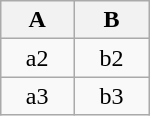<table class="wikitable" style="float:left" width="100">
<tr>
<th>A</th>
<th>B</th>
</tr>
<tr>
<td align=center>a2</td>
<td align=center>b2</td>
</tr>
<tr>
<td align=center>a3</td>
<td align=center>b3</td>
</tr>
</table>
